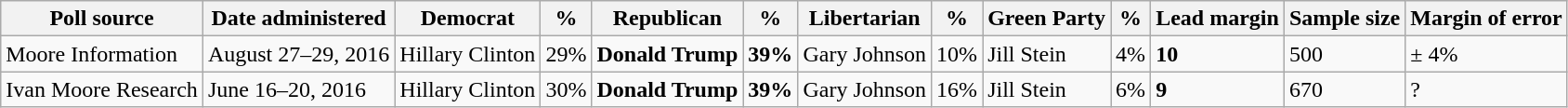<table class="wikitable">
<tr>
<th>Poll source</th>
<th>Date administered</th>
<th>Democrat</th>
<th>%</th>
<th>Republican</th>
<th>%</th>
<th>Libertarian</th>
<th>%</th>
<th>Green Party</th>
<th>%</th>
<th>Lead margin</th>
<th>Sample size</th>
<th>Margin of error</th>
</tr>
<tr>
<td>Moore Information</td>
<td>August 27–29, 2016</td>
<td>Hillary Clinton</td>
<td>29%</td>
<td><strong>Donald Trump</strong></td>
<td><strong>39%</strong></td>
<td>Gary Johnson</td>
<td>10%</td>
<td>Jill Stein</td>
<td>4%</td>
<td><strong>10</strong></td>
<td>500</td>
<td>± 4%</td>
</tr>
<tr>
<td>Ivan Moore Research</td>
<td>June 16–20, 2016</td>
<td>Hillary Clinton</td>
<td>30%</td>
<td><strong>Donald Trump</strong></td>
<td><strong>39%</strong></td>
<td>Gary Johnson</td>
<td>16%</td>
<td>Jill Stein</td>
<td>6%</td>
<td><strong>9</strong></td>
<td>670</td>
<td>?</td>
</tr>
</table>
